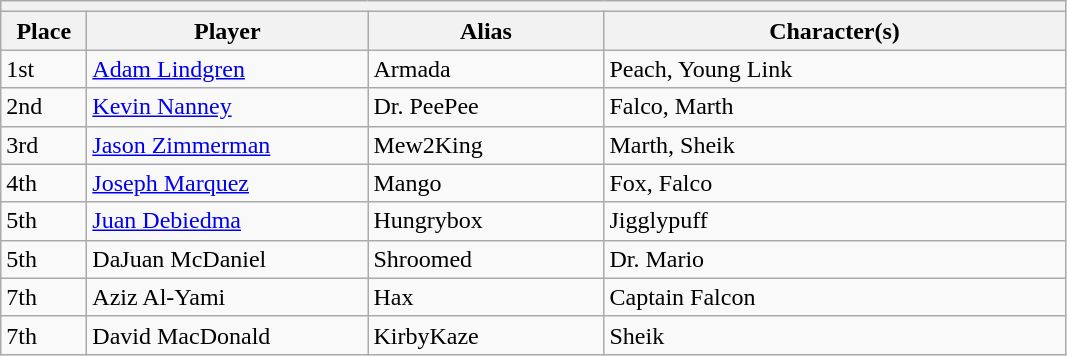<table class="wikitable">
<tr>
<th colspan=4></th>
</tr>
<tr>
<th style="width:50px;">Place</th>
<th style="width:180px;">Player</th>
<th style="width:150px;">Alias</th>
<th style="width:300px;">Character(s)</th>
</tr>
<tr>
<td>1st</td>
<td> <a href='#'>Adam Lindgren</a></td>
<td>Armada</td>
<td>Peach, Young Link</td>
</tr>
<tr>
<td>2nd</td>
<td> <a href='#'>Kevin Nanney</a></td>
<td>Dr. PeePee</td>
<td>Falco, Marth</td>
</tr>
<tr>
<td>3rd</td>
<td> <a href='#'>Jason Zimmerman</a></td>
<td>Mew2King</td>
<td>Marth, Sheik</td>
</tr>
<tr>
<td>4th</td>
<td> <a href='#'>Joseph Marquez</a></td>
<td>Mango</td>
<td>Fox, Falco</td>
</tr>
<tr>
<td>5th</td>
<td> <a href='#'>Juan Debiedma</a></td>
<td>Hungrybox</td>
<td>Jigglypuff</td>
</tr>
<tr>
<td>5th</td>
<td> DaJuan McDaniel</td>
<td>Shroomed</td>
<td>Dr. Mario</td>
</tr>
<tr>
<td>7th</td>
<td> Aziz Al-Yami</td>
<td>Hax</td>
<td>Captain Falcon</td>
</tr>
<tr>
<td>7th</td>
<td> David MacDonald</td>
<td>KirbyKaze</td>
<td>Sheik</td>
</tr>
</table>
